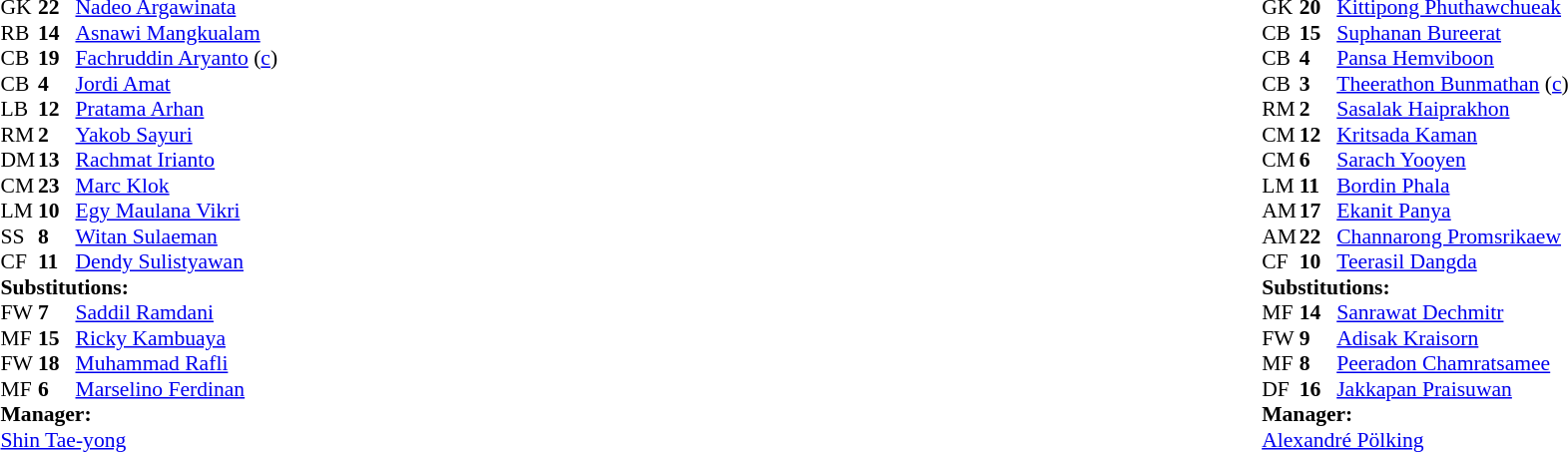<table width="100%">
<tr>
<td valign="top" width="40%"><br><table style="font-size:90%" cellspacing="0" cellpadding="0">
<tr>
<th width=25></th>
<th width=25></th>
</tr>
<tr>
<td>GK</td>
<td><strong>22</strong></td>
<td><a href='#'>Nadeo Argawinata</a></td>
</tr>
<tr>
<td>RB</td>
<td><strong>14</strong></td>
<td><a href='#'>Asnawi Mangkualam</a></td>
</tr>
<tr>
<td>CB</td>
<td><strong>19</strong></td>
<td><a href='#'>Fachruddin Aryanto</a> (<a href='#'>c</a>)</td>
</tr>
<tr>
<td>CB</td>
<td><strong>4</strong></td>
<td><a href='#'>Jordi Amat</a></td>
<td></td>
</tr>
<tr>
<td>LB</td>
<td><strong>12</strong></td>
<td><a href='#'>Pratama Arhan</a></td>
</tr>
<tr>
<td>RM</td>
<td><strong>2</strong></td>
<td><a href='#'>Yakob Sayuri</a></td>
</tr>
<tr>
<td>DM</td>
<td><strong>13</strong></td>
<td><a href='#'>Rachmat Irianto</a></td>
<td></td>
<td></td>
</tr>
<tr>
<td>CM</td>
<td><strong>23</strong></td>
<td><a href='#'>Marc Klok</a></td>
</tr>
<tr>
<td>LM</td>
<td><strong>10</strong></td>
<td><a href='#'>Egy Maulana Vikri</a></td>
<td></td>
<td></td>
</tr>
<tr>
<td>SS</td>
<td><strong>8</strong></td>
<td><a href='#'>Witan Sulaeman</a></td>
<td></td>
<td></td>
</tr>
<tr>
<td>CF</td>
<td><strong>11</strong></td>
<td><a href='#'>Dendy Sulistyawan</a></td>
<td></td>
<td></td>
</tr>
<tr>
<td colspan=3><strong>Substitutions:</strong></td>
</tr>
<tr>
<td>FW</td>
<td><strong>7</strong></td>
<td><a href='#'>Saddil Ramdani</a></td>
<td></td>
<td></td>
</tr>
<tr>
<td>MF</td>
<td><strong>15</strong></td>
<td><a href='#'>Ricky Kambuaya</a></td>
<td></td>
<td></td>
</tr>
<tr>
<td>FW</td>
<td><strong>18</strong></td>
<td><a href='#'>Muhammad Rafli</a></td>
<td></td>
<td></td>
</tr>
<tr>
<td>MF</td>
<td><strong>6</strong></td>
<td><a href='#'>Marselino Ferdinan</a></td>
<td></td>
<td></td>
</tr>
<tr>
<td colspan=3><strong>Manager:</strong></td>
</tr>
<tr>
<td colspan=3> <a href='#'>Shin Tae-yong</a></td>
</tr>
</table>
</td>
<td valign="top"></td>
<td valign="top" width="50%"><br><table style="font-size:90%; margin:auto" cellspacing="0" cellpadding="0">
<tr>
<th width=25></th>
<th width=25></th>
</tr>
<tr>
<td>GK</td>
<td><strong>20</strong></td>
<td><a href='#'>Kittipong Phuthawchueak</a></td>
</tr>
<tr>
<td>CB</td>
<td><strong>15</strong></td>
<td><a href='#'>Suphanan Bureerat</a></td>
</tr>
<tr>
<td>CB</td>
<td><strong>4</strong></td>
<td><a href='#'>Pansa Hemviboon</a></td>
</tr>
<tr>
<td>CB</td>
<td><strong>3</strong></td>
<td><a href='#'>Theerathon Bunmathan</a> (<a href='#'>c</a>)</td>
<td></td>
</tr>
<tr>
<td>RM</td>
<td><strong>2</strong></td>
<td><a href='#'>Sasalak Haiprakhon</a></td>
<td></td>
</tr>
<tr>
<td>CM</td>
<td><strong>12</strong></td>
<td><a href='#'>Kritsada Kaman</a></td>
</tr>
<tr>
<td>CM</td>
<td><strong>6</strong></td>
<td><a href='#'>Sarach Yooyen</a></td>
</tr>
<tr>
<td>LM</td>
<td><strong>11</strong></td>
<td><a href='#'>Bordin Phala</a></td>
<td></td>
<td></td>
</tr>
<tr>
<td>AM</td>
<td><strong>17</strong></td>
<td><a href='#'>Ekanit Panya</a></td>
<td></td>
<td></td>
</tr>
<tr>
<td>AM</td>
<td><strong>22</strong></td>
<td><a href='#'>Channarong Promsrikaew</a></td>
<td></td>
<td></td>
</tr>
<tr>
<td>CF</td>
<td><strong>10</strong></td>
<td><a href='#'>Teerasil Dangda</a></td>
<td></td>
<td></td>
</tr>
<tr>
<td colspan=3><strong>Substitutions:</strong></td>
</tr>
<tr>
<td>MF</td>
<td><strong>14</strong></td>
<td><a href='#'>Sanrawat Dechmitr</a></td>
<td></td>
<td></td>
</tr>
<tr>
<td>FW</td>
<td><strong>9</strong></td>
<td><a href='#'>Adisak Kraisorn</a></td>
<td></td>
<td></td>
</tr>
<tr>
<td>MF</td>
<td><strong>8</strong></td>
<td><a href='#'>Peeradon Chamratsamee</a></td>
<td></td>
<td></td>
</tr>
<tr>
<td>DF</td>
<td><strong>16</strong></td>
<td><a href='#'>Jakkapan Praisuwan</a></td>
<td></td>
<td></td>
</tr>
<tr>
<td colspan=3><strong>Manager:</strong></td>
</tr>
<tr>
<td colspan=3> <a href='#'>Alexandré Pölking</a></td>
</tr>
</table>
</td>
</tr>
</table>
